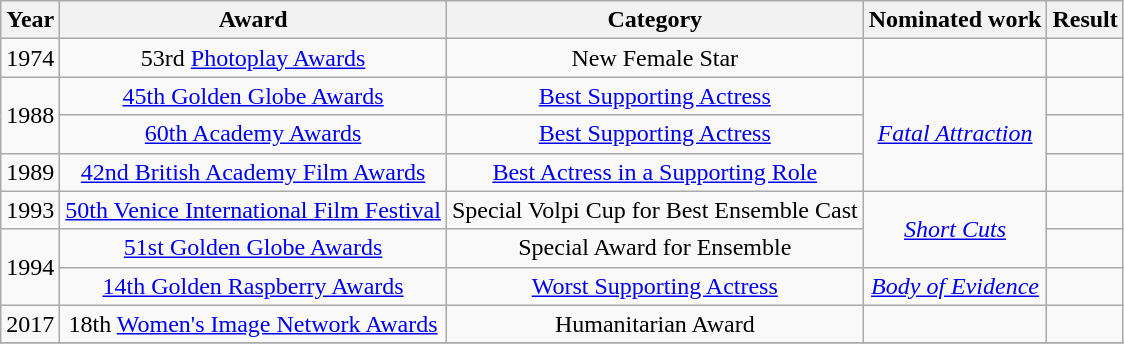<table class="wikitable sortable plainrowheaders" style="text-align:center;">
<tr>
<th scope="col">Year</th>
<th scope="col">Award</th>
<th scope="col">Category</th>
<th scope="col">Nominated work</th>
<th scope="col">Result</th>
</tr>
<tr>
<td>1974</td>
<td>53rd <a href='#'>Photoplay Awards</a></td>
<td>New Female Star</td>
<td></td>
<td></td>
</tr>
<tr>
<td rowspan="2">1988</td>
<td><a href='#'>45th Golden Globe Awards</a></td>
<td><a href='#'>Best Supporting Actress</a></td>
<td rowspan="3"><em><a href='#'>Fatal Attraction</a></em></td>
<td></td>
</tr>
<tr>
<td><a href='#'>60th Academy Awards</a></td>
<td><a href='#'>Best Supporting Actress</a></td>
<td></td>
</tr>
<tr>
<td>1989</td>
<td><a href='#'>42nd British Academy Film Awards</a></td>
<td><a href='#'>Best Actress in a Supporting Role</a></td>
<td></td>
</tr>
<tr>
<td>1993</td>
<td><a href='#'>50th Venice International Film Festival</a></td>
<td>Special Volpi Cup for Best Ensemble Cast</td>
<td rowspan="2"><em><a href='#'>Short Cuts</a></em></td>
<td></td>
</tr>
<tr>
<td rowspan="2">1994</td>
<td><a href='#'>51st Golden Globe Awards</a></td>
<td>Special Award for Ensemble</td>
<td></td>
</tr>
<tr>
<td><a href='#'>14th Golden Raspberry Awards</a></td>
<td><a href='#'>Worst Supporting Actress</a></td>
<td><em><a href='#'>Body of Evidence</a></em></td>
<td></td>
</tr>
<tr>
<td>2017</td>
<td>18th <a href='#'>Women's Image Network Awards</a></td>
<td>Humanitarian Award</td>
<td></td>
<td></td>
</tr>
<tr>
</tr>
</table>
